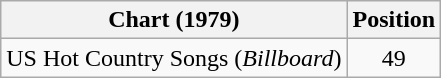<table class="wikitable">
<tr>
<th>Chart (1979)</th>
<th>Position</th>
</tr>
<tr>
<td>US Hot Country Songs (<em>Billboard</em>)</td>
<td align="center">49</td>
</tr>
</table>
